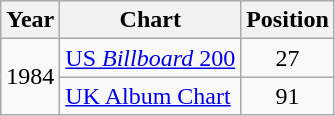<table class="wikitable">
<tr>
<th>Year</th>
<th>Chart</th>
<th>Position</th>
</tr>
<tr>
<td rowspan="2">1984</td>
<td><a href='#'>US <em>Billboard</em> 200</a></td>
<td align="center">27</td>
</tr>
<tr>
<td><a href='#'>UK Album Chart</a></td>
<td align="center">91</td>
</tr>
</table>
